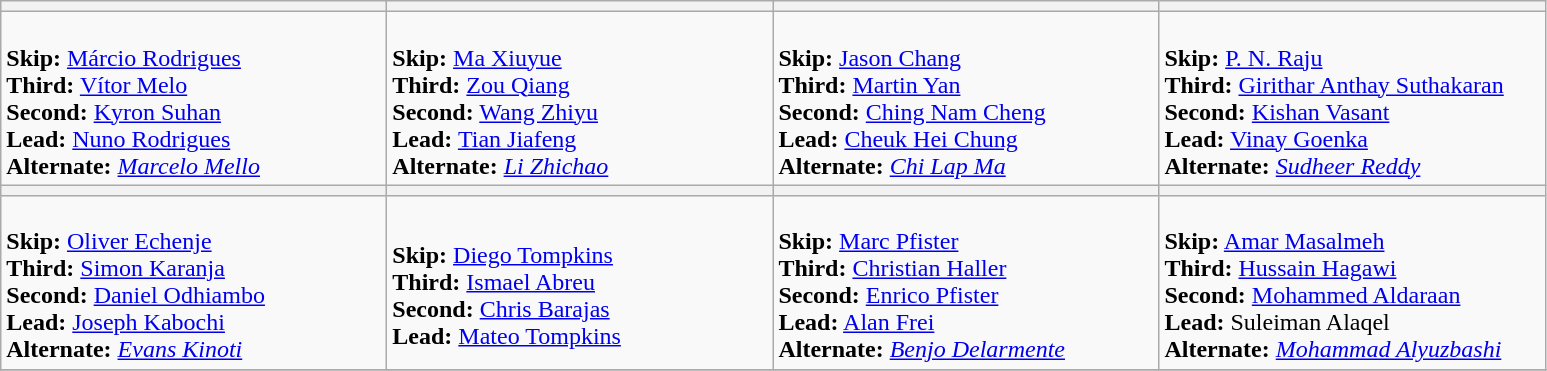<table class="wikitable">
<tr>
<th width=250></th>
<th width=250></th>
<th width=250></th>
<th width=250></th>
</tr>
<tr>
<td><br><strong>Skip:</strong> <a href='#'>Márcio Rodrigues</a><br>
<strong>Third:</strong> <a href='#'>Vítor Melo</a><br>
<strong>Second:</strong> <a href='#'>Kyron Suhan</a><br>
<strong>Lead:</strong> <a href='#'>Nuno Rodrigues</a><br>
<strong>Alternate: </strong> <em><a href='#'>Marcelo Mello</a></em><br></td>
<td><br><strong>Skip:</strong> <a href='#'>Ma Xiuyue</a><br>
<strong>Third:</strong> <a href='#'>Zou Qiang</a><br>
<strong>Second:</strong> <a href='#'>Wang Zhiyu</a><br>
<strong>Lead:</strong> <a href='#'>Tian Jiafeng</a><br>
<strong>Alternate:</strong> <em><a href='#'>Li Zhichao</a></em></td>
<td><br><strong>Skip:</strong> <a href='#'>Jason Chang</a><br>
<strong>Third:</strong> <a href='#'>Martin Yan</a><br>
<strong>Second:</strong> <a href='#'>Ching Nam Cheng</a><br>
<strong>Lead:</strong> <a href='#'>Cheuk Hei Chung</a><br>
<strong>Alternate:</strong> <em><a href='#'>Chi Lap Ma</a></em></td>
<td><br><strong>Skip:</strong> <a href='#'>P. N. Raju</a><br>
<strong>Third:</strong> <a href='#'>Girithar Anthay Suthakaran</a><br>
<strong>Second:</strong> <a href='#'>Kishan Vasant</a><br>
<strong>Lead:</strong> <a href='#'>Vinay Goenka</a><br>
<strong>Alternate:</strong> <em><a href='#'>Sudheer Reddy</a></em></td>
</tr>
<tr>
<th width=250></th>
<th width=250></th>
<th width=250></th>
<th width=250></th>
</tr>
<tr>
<td><br><strong>Skip:</strong> <a href='#'>Oliver Echenje</a><br>
<strong>Third:</strong> <a href='#'>Simon Karanja</a><br>
<strong>Second:</strong> <a href='#'>Daniel Odhiambo</a><br>
<strong>Lead:</strong> <a href='#'>Joseph Kabochi</a><br>
<strong>Alternate:</strong> <em><a href='#'>Evans Kinoti</a></em></td>
<td><br><strong>Skip:</strong> <a href='#'>Diego Tompkins</a><br>
<strong>Third:</strong> <a href='#'>Ismael Abreu</a><br>
<strong>Second:</strong> <a href='#'>Chris Barajas</a><br>
<strong>Lead:</strong> <a href='#'>Mateo Tompkins</a></td>
<td><br><strong>Skip:</strong> <a href='#'>Marc Pfister</a><br>
<strong>Third:</strong> <a href='#'>Christian Haller</a><br>
<strong>Second:</strong> <a href='#'>Enrico Pfister</a><br>
<strong>Lead:</strong> <a href='#'>Alan Frei</a><br>
<strong>Alternate:</strong> <em><a href='#'>Benjo Delarmente</a></em></td>
<td><br><strong>Skip:</strong> <a href='#'>Amar Masalmeh</a><br>
<strong>Third:</strong> <a href='#'>Hussain Hagawi</a><br>
<strong>Second:</strong> <a href='#'>Mohammed Aldaraan</a><br>
<strong>Lead:</strong> Suleiman Alaqel<br>
<strong>Alternate:</strong> <em><a href='#'>Mohammad Alyuzbashi</a></em></td>
</tr>
<tr>
</tr>
</table>
